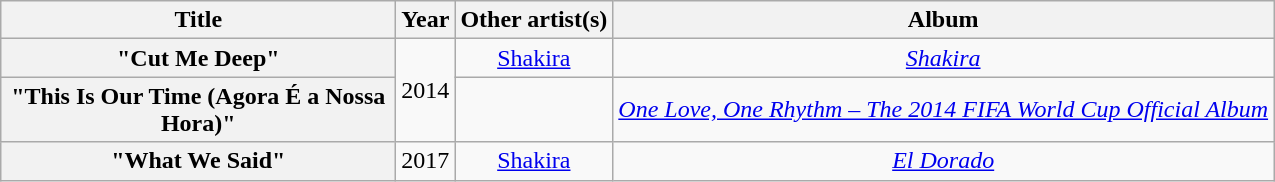<table class="wikitable plainrowheaders" style="text-align:center;">
<tr>
<th scope="col" style="width:16em;">Title</th>
<th scope="col">Year</th>
<th scope="col">Other artist(s)</th>
<th scope="col">Album</th>
</tr>
<tr>
<th scope="row">"Cut Me Deep"</th>
<td rowspan="2">2014</td>
<td><a href='#'>Shakira</a></td>
<td><em><a href='#'>Shakira</a></em></td>
</tr>
<tr>
<th scope="row">"This Is Our Time (Agora É a Nossa Hora)"</th>
<td></td>
<td><em><a href='#'>One Love, One Rhythm – The 2014 FIFA World Cup Official Album</a></em></td>
</tr>
<tr>
<th scope="row">"What We Said"</th>
<td>2017</td>
<td><a href='#'>Shakira</a></td>
<td><em><a href='#'>El Dorado</a></em></td>
</tr>
</table>
